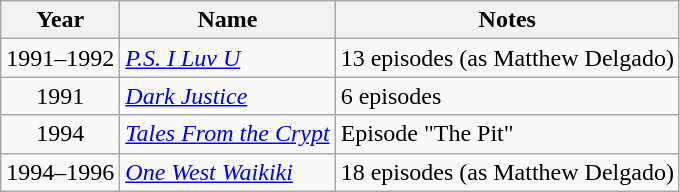<table class="wikitable">
<tr>
<th>Year</th>
<th>Name</th>
<th>Notes</th>
</tr>
<tr>
<td align="center">1991–1992</td>
<td><em><a href='#'>P.S. I Luv U</a></em></td>
<td>13 episodes (as Matthew Delgado)</td>
</tr>
<tr>
<td align="center">1991</td>
<td><em><a href='#'>Dark Justice</a></em></td>
<td>6 episodes</td>
</tr>
<tr>
<td align="center">1994</td>
<td><a href='#'><em>Tales From the Crypt</em></a></td>
<td>Episode "The Pit"</td>
</tr>
<tr>
<td align="center">1994–1996</td>
<td><em><a href='#'>One West Waikiki</a></em></td>
<td>18 episodes (as Matthew Delgado)</td>
</tr>
</table>
